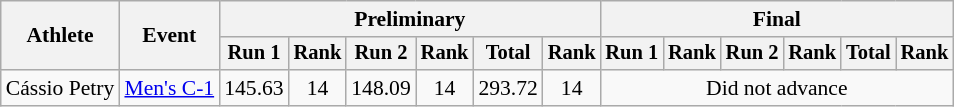<table class=wikitable style=font-size:90%;text-align:center>
<tr>
<th rowspan=2>Athlete</th>
<th rowspan=2>Event</th>
<th colspan=6>Preliminary</th>
<th colspan=6>Final</th>
</tr>
<tr style=font-size:95%>
<th>Run 1</th>
<th>Rank</th>
<th>Run 2</th>
<th>Rank</th>
<th>Total</th>
<th>Rank</th>
<th>Run 1</th>
<th>Rank</th>
<th>Run 2</th>
<th>Rank</th>
<th>Total</th>
<th>Rank</th>
</tr>
<tr>
<td align=left>Cássio Petry</td>
<td align=left><a href='#'>Men's C-1</a></td>
<td>145.63</td>
<td>14</td>
<td>148.09</td>
<td>14</td>
<td>293.72</td>
<td>14</td>
<td colspan=6>Did not advance</td>
</tr>
</table>
